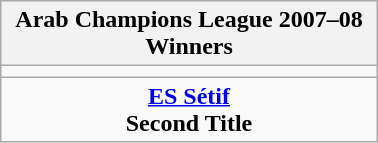<table class="wikitable" style="text-align: center; margin: 0 auto; width: 20%">
<tr>
<th>Arab Champions League 2007–08<br>Winners</th>
</tr>
<tr>
<td></td>
</tr>
<tr>
<td><strong><a href='#'>ES Sétif</a></strong><br><strong>Second Title</strong></td>
</tr>
</table>
